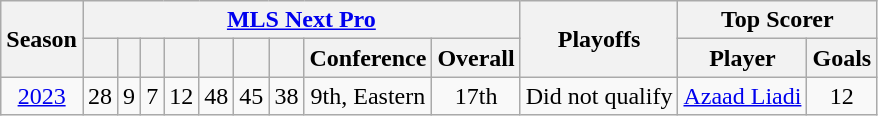<table class="wikitable" style="text-align: center">
<tr>
<th scope="col" rowspan="2">Season</th>
<th colspan=9 class="unsortable"><a href='#'>MLS Next Pro</a></th>
<th scope="col" rowspan=2 class="unsortable"><strong>Playoffs</strong></th>
<th scope="col" colspan=3 class="unsortable">Top Scorer</th>
</tr>
<tr>
<th></th>
<th></th>
<th></th>
<th></th>
<th></th>
<th></th>
<th></th>
<th>Conference</th>
<th>Overall</th>
<th class="unsortable">Player</th>
<th class="unsortable">Goals</th>
</tr>
<tr>
<td><a href='#'>2023</a></td>
<td>28</td>
<td>9</td>
<td>7</td>
<td>12</td>
<td>48</td>
<td>45</td>
<td>38</td>
<td>9th, Eastern</td>
<td>17th</td>
<td>Did not qualify</td>
<td> <a href='#'>Azaad Liadi</a></td>
<td>12</td>
</tr>
</table>
